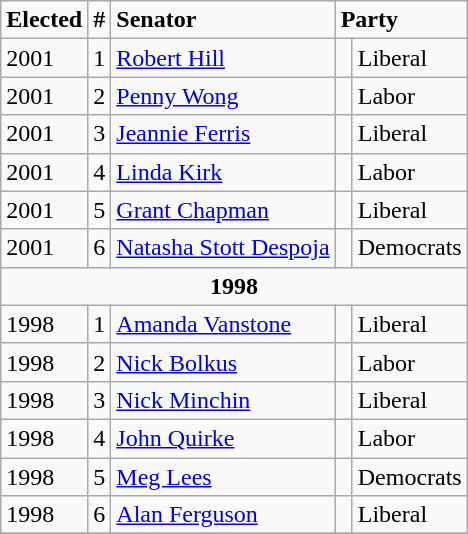<table class="wikitable" style="float:right">
<tr>
<td><strong>Elected</strong></td>
<td><strong>#</strong></td>
<td><strong>Senator</strong></td>
<td colspan="2"><strong>Party</strong></td>
</tr>
<tr>
<td>2001</td>
<td>1</td>
<td><a href='#'>Robert Hill</a></td>
<td> </td>
<td>Liberal</td>
</tr>
<tr>
<td>2001</td>
<td>2</td>
<td><a href='#'>Penny Wong</a></td>
<td> </td>
<td>Labor</td>
</tr>
<tr>
<td>2001</td>
<td>3</td>
<td><a href='#'>Jeannie Ferris</a></td>
<td> </td>
<td>Liberal</td>
</tr>
<tr>
<td>2001</td>
<td>4</td>
<td><a href='#'>Linda Kirk</a></td>
<td> </td>
<td>Labor</td>
</tr>
<tr>
<td>2001</td>
<td>5</td>
<td><a href='#'>Grant Chapman</a></td>
<td> </td>
<td>Liberal</td>
</tr>
<tr>
<td>2001</td>
<td>6</td>
<td><a href='#'>Natasha Stott Despoja</a></td>
<td> </td>
<td>Democrats</td>
</tr>
<tr>
<td align=center colspan="5"><strong>1998</strong></td>
</tr>
<tr>
<td>1998</td>
<td>1</td>
<td><a href='#'>Amanda Vanstone</a></td>
<td> </td>
<td>Liberal</td>
</tr>
<tr>
<td>1998</td>
<td>2</td>
<td><a href='#'>Nick Bolkus</a></td>
<td> </td>
<td>Labor</td>
</tr>
<tr>
<td>1998</td>
<td>3</td>
<td><a href='#'>Nick Minchin</a></td>
<td> </td>
<td>Liberal</td>
</tr>
<tr>
<td>1998</td>
<td>4</td>
<td><a href='#'>John Quirke</a></td>
<td> </td>
<td>Labor</td>
</tr>
<tr>
<td>1998</td>
<td>5</td>
<td><a href='#'>Meg Lees</a></td>
<td> </td>
<td>Democrats</td>
</tr>
<tr>
<td>1998</td>
<td>6</td>
<td><a href='#'>Alan Ferguson</a></td>
<td> </td>
<td>Liberal</td>
</tr>
<tr>
</tr>
</table>
